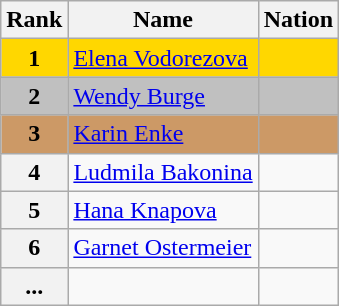<table class="wikitable">
<tr>
<th>Rank</th>
<th>Name</th>
<th>Nation</th>
</tr>
<tr bgcolor="gold">
<td align="center"><strong>1</strong></td>
<td><a href='#'>Elena Vodorezova</a></td>
<td></td>
</tr>
<tr bgcolor="silver">
<td align="center"><strong>2</strong></td>
<td><a href='#'>Wendy Burge</a></td>
<td></td>
</tr>
<tr bgcolor="cc9966">
<td align="center"><strong>3</strong></td>
<td><a href='#'>Karin Enke</a></td>
<td></td>
</tr>
<tr>
<th>4</th>
<td><a href='#'>Ludmila Bakonina</a></td>
<td></td>
</tr>
<tr>
<th>5</th>
<td><a href='#'>Hana Knapova</a></td>
<td></td>
</tr>
<tr>
<th>6</th>
<td><a href='#'>Garnet Ostermeier</a></td>
<td></td>
</tr>
<tr>
<th>...</th>
<td></td>
<td></td>
</tr>
</table>
